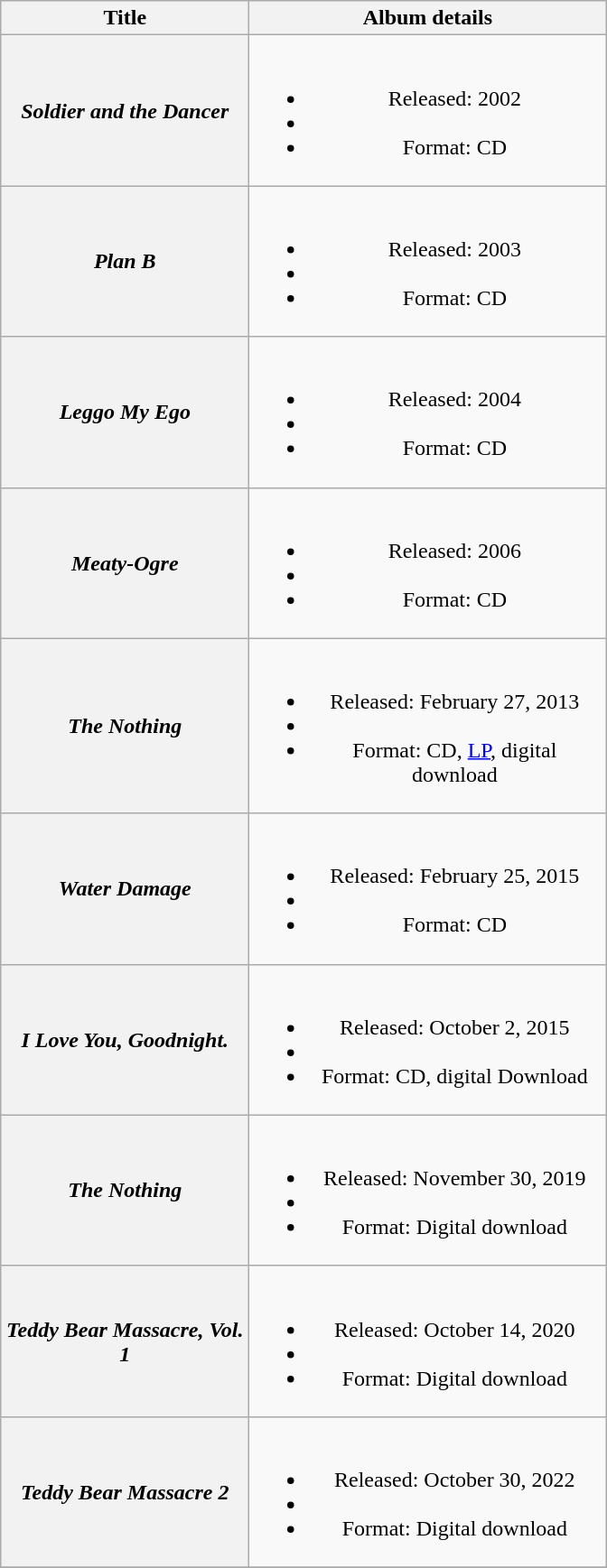<table class="wikitable plainrowheaders" style="text-align:center;">
<tr>
<th scope="col" style="width:11em;">Title</th>
<th scope="col" style="width:16em;">Album details</th>
</tr>
<tr>
<th scope="row"><em>Soldier and the Dancer</em></th>
<td><br><ul><li>Released: 2002</li><li></li><li>Format: CD</li></ul></td>
</tr>
<tr>
<th scope="row"><em>Plan B</em></th>
<td><br><ul><li>Released: 2003</li><li></li><li>Format: CD</li></ul></td>
</tr>
<tr>
<th scope="row"><em>Leggo My Ego</em></th>
<td><br><ul><li>Released: 2004</li><li></li><li>Format: CD</li></ul></td>
</tr>
<tr>
<th scope="row"><em>Meaty-Ogre</em></th>
<td><br><ul><li>Released: 2006</li><li></li><li>Format: CD</li></ul></td>
</tr>
<tr>
<th scope="row"><em>The Nothing</em></th>
<td><br><ul><li>Released: February 27, 2013</li><li></li><li>Format: CD, <a href='#'>LP</a>, digital download</li></ul></td>
</tr>
<tr>
<th scope="row"><em>Water Damage</em></th>
<td><br><ul><li>Released: February 25, 2015</li><li></li><li>Format: CD</li></ul></td>
</tr>
<tr>
<th scope="row"><em>I Love You, Goodnight.</em></th>
<td><br><ul><li>Released: October 2, 2015</li><li></li><li>Format: CD, digital Download</li></ul></td>
</tr>
<tr>
<th scope="row"><em>The Nothing</em></th>
<td><br><ul><li>Released: November 30, 2019</li><li></li><li>Format: Digital download</li></ul></td>
</tr>
<tr>
<th scope="row"><em>Teddy Bear Massacre, Vol. 1</em></th>
<td><br><ul><li>Released: October 14, 2020</li><li></li><li>Format: Digital download</li></ul></td>
</tr>
<tr>
<th scope="row"><em>Teddy Bear Massacre 2</em></th>
<td><br><ul><li>Released: October 30, 2022</li><li></li><li>Format: Digital download</li></ul></td>
</tr>
<tr>
</tr>
</table>
